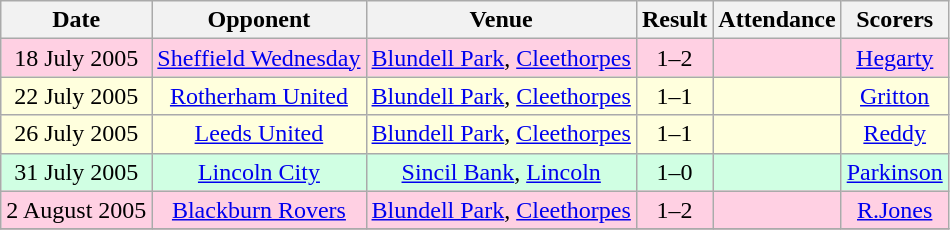<table class="wikitable sortable" style="text-align:center">
<tr>
<th>Date</th>
<th>Opponent</th>
<th>Venue</th>
<th>Result</th>
<th>Attendance</th>
<th>Scorers</th>
</tr>
<tr bgcolor="#ffd0e3">
<td>18 July 2005</td>
<td><a href='#'>Sheffield Wednesday</a></td>
<td><a href='#'>Blundell Park</a>, <a href='#'>Cleethorpes</a></td>
<td>1–2</td>
<td></td>
<td><a href='#'>Hegarty</a></td>
</tr>
<tr bgcolor="#ffffdd">
<td>22 July 2005</td>
<td><a href='#'>Rotherham United</a></td>
<td><a href='#'>Blundell Park</a>, <a href='#'>Cleethorpes</a></td>
<td>1–1</td>
<td></td>
<td><a href='#'>Gritton</a></td>
</tr>
<tr bgcolor="#ffffdd">
<td>26 July 2005</td>
<td><a href='#'>Leeds United</a></td>
<td><a href='#'>Blundell Park</a>, <a href='#'>Cleethorpes</a></td>
<td>1–1</td>
<td></td>
<td><a href='#'>Reddy</a></td>
</tr>
<tr bgcolor="#d0ffe3">
<td>31 July 2005</td>
<td><a href='#'>Lincoln City</a></td>
<td><a href='#'>Sincil Bank</a>, <a href='#'>Lincoln</a></td>
<td>1–0</td>
<td></td>
<td><a href='#'>Parkinson</a></td>
</tr>
<tr bgcolor="#ffd0e3">
<td>2 August 2005</td>
<td><a href='#'>Blackburn Rovers</a></td>
<td><a href='#'>Blundell Park</a>, <a href='#'>Cleethorpes</a></td>
<td>1–2</td>
<td></td>
<td><a href='#'>R.Jones</a></td>
</tr>
<tr>
</tr>
</table>
